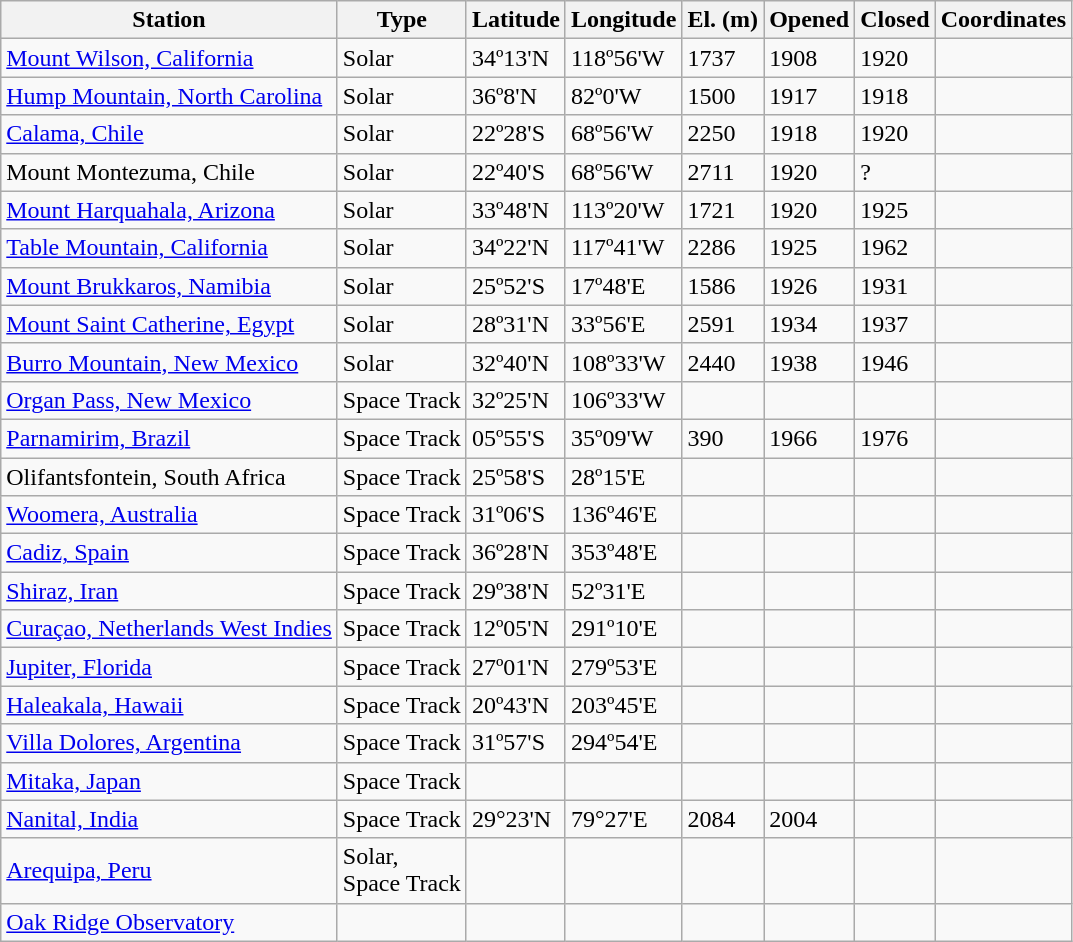<table class="wikitable sortable">
<tr>
<th scope="col">Station</th>
<th scope="col">Type</th>
<th scope="col">Latitude</th>
<th scope="col">Longitude</th>
<th scope="col">El. (m)</th>
<th scope="col">Opened</th>
<th scope="col">Closed</th>
<th scope="col">Coordinates</th>
</tr>
<tr>
<td><a href='#'>Mount Wilson, California</a></td>
<td>Solar</td>
<td>34º13'N</td>
<td>118º56'W</td>
<td>1737</td>
<td>1908</td>
<td>1920</td>
<td></td>
</tr>
<tr>
<td><a href='#'>Hump Mountain, North Carolina</a></td>
<td>Solar</td>
<td>36º8'N</td>
<td>82º0'W</td>
<td>1500</td>
<td>1917</td>
<td>1918</td>
<td></td>
</tr>
<tr>
<td><a href='#'>Calama, Chile</a></td>
<td>Solar</td>
<td>22º28'S</td>
<td>68º56'W</td>
<td>2250</td>
<td>1918</td>
<td>1920</td>
<td></td>
</tr>
<tr>
<td>Mount Montezuma, Chile</td>
<td>Solar</td>
<td>22º40'S</td>
<td>68º56'W</td>
<td>2711</td>
<td>1920</td>
<td>?</td>
<td></td>
</tr>
<tr>
<td><a href='#'>Mount Harquahala, Arizona</a></td>
<td>Solar</td>
<td>33º48'N</td>
<td>113º20'W</td>
<td>1721</td>
<td>1920</td>
<td>1925</td>
<td></td>
</tr>
<tr>
<td><a href='#'>Table Mountain, California</a></td>
<td>Solar</td>
<td>34º22'N</td>
<td>117º41'W</td>
<td>2286</td>
<td>1925</td>
<td>1962</td>
<td></td>
</tr>
<tr>
<td><a href='#'>Mount Brukkaros, Namibia</a></td>
<td>Solar</td>
<td>25º52'S</td>
<td>17º48'E</td>
<td>1586</td>
<td>1926</td>
<td>1931</td>
<td></td>
</tr>
<tr>
<td><a href='#'>Mount Saint Catherine, Egypt</a></td>
<td>Solar</td>
<td>28º31'N</td>
<td>33º56'E</td>
<td>2591</td>
<td>1934</td>
<td>1937</td>
<td></td>
</tr>
<tr>
<td><a href='#'>Burro Mountain, New Mexico</a></td>
<td>Solar</td>
<td>32º40'N</td>
<td>108º33'W</td>
<td>2440</td>
<td>1938</td>
<td>1946</td>
<td></td>
</tr>
<tr>
<td><a href='#'>Organ Pass, New Mexico</a></td>
<td>Space Track</td>
<td>32º25'N</td>
<td>106º33'W</td>
<td></td>
<td></td>
<td></td>
<td></td>
</tr>
<tr>
<td><a href='#'>Parnamirim, Brazil</a></td>
<td>Space Track</td>
<td>05º55'S</td>
<td>35º09'W</td>
<td>390</td>
<td>1966</td>
<td>1976</td>
<td></td>
</tr>
<tr>
<td>Olifantsfontein, South Africa</td>
<td>Space Track</td>
<td>25º58'S</td>
<td>28º15'E</td>
<td></td>
<td></td>
<td></td>
<td></td>
</tr>
<tr>
<td><a href='#'>Woomera, Australia</a></td>
<td>Space Track</td>
<td>31º06'S</td>
<td>136º46'E</td>
<td></td>
<td></td>
<td></td>
<td></td>
</tr>
<tr>
<td><a href='#'>Cadiz, Spain</a></td>
<td>Space Track</td>
<td>36º28'N</td>
<td>353º48'E</td>
<td></td>
<td></td>
<td></td>
<td></td>
</tr>
<tr>
<td><a href='#'>Shiraz, Iran</a></td>
<td>Space Track</td>
<td>29º38'N</td>
<td>52º31'E</td>
<td></td>
<td></td>
<td></td>
<td></td>
</tr>
<tr>
<td><a href='#'>Curaçao, Netherlands West Indies</a></td>
<td>Space Track</td>
<td>12º05'N</td>
<td>291º10'E</td>
<td></td>
<td></td>
<td></td>
<td></td>
</tr>
<tr>
<td><a href='#'>Jupiter, Florida</a></td>
<td>Space Track</td>
<td>27º01'N</td>
<td>279º53'E</td>
<td></td>
<td></td>
<td></td>
<td></td>
</tr>
<tr>
<td><a href='#'>Haleakala, Hawaii</a></td>
<td>Space Track</td>
<td>20º43'N</td>
<td>203º45'E</td>
<td></td>
<td></td>
<td></td>
<td></td>
</tr>
<tr>
<td><a href='#'>Villa Dolores, Argentina</a></td>
<td Project Space Track>Space Track</td>
<td>31º57'S</td>
<td>294º54'E</td>
<td></td>
<td></td>
<td></td>
<td></td>
</tr>
<tr>
<td><a href='#'>Mitaka, Japan</a></td>
<td>Space Track</td>
<td></td>
<td></td>
<td></td>
<td></td>
<td></td>
<td></td>
</tr>
<tr>
<td><a href='#'>Nanital, India</a></td>
<td>Space Track</td>
<td>29°23'N</td>
<td>79°27'E</td>
<td>2084</td>
<td>2004</td>
<td></td>
<td></td>
</tr>
<tr>
<td><a href='#'>Arequipa, Peru</a></td>
<td>Solar,<br>Space Track</td>
<td></td>
<td></td>
<td></td>
<td></td>
<td></td>
<td></td>
</tr>
<tr>
<td><a href='#'>Oak Ridge Observatory</a></td>
<td></td>
<td></td>
<td></td>
<td></td>
<td></td>
<td></td>
<td></td>
</tr>
</table>
